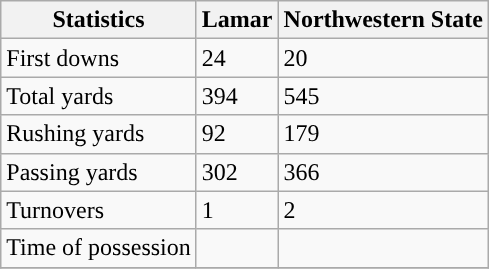<table class="wikitable" style="float: left;">
<tr>
<th>Statistics</th>
<th><strong>Lamar</strong></th>
<th><strong>Northwestern State</strong></th>
</tr>
<tr>
<td>First downs</td>
<td>24</td>
<td>20</td>
</tr>
<tr>
<td>Total yards</td>
<td>394</td>
<td>545</td>
</tr>
<tr>
<td>Rushing yards</td>
<td>92</td>
<td>179</td>
</tr>
<tr>
<td>Passing yards</td>
<td>302</td>
<td>366</td>
</tr>
<tr>
<td>Turnovers</td>
<td>1</td>
<td>2</td>
</tr>
<tr>
<td>Time of possession</td>
<td></td>
<td></td>
</tr>
<tr>
</tr>
</table>
